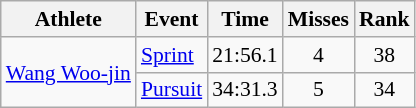<table class="wikitable" style="font-size:90%">
<tr>
<th>Athlete</th>
<th>Event</th>
<th>Time</th>
<th>Misses</th>
<th>Rank</th>
</tr>
<tr align=center>
<td align=left rowspan=2><a href='#'>Wang Woo-jin</a></td>
<td align=left><a href='#'>Sprint</a></td>
<td>21:56.1</td>
<td>4</td>
<td>38</td>
</tr>
<tr align=center>
<td align=left><a href='#'>Pursuit</a></td>
<td>34:31.3</td>
<td>5</td>
<td>34</td>
</tr>
</table>
